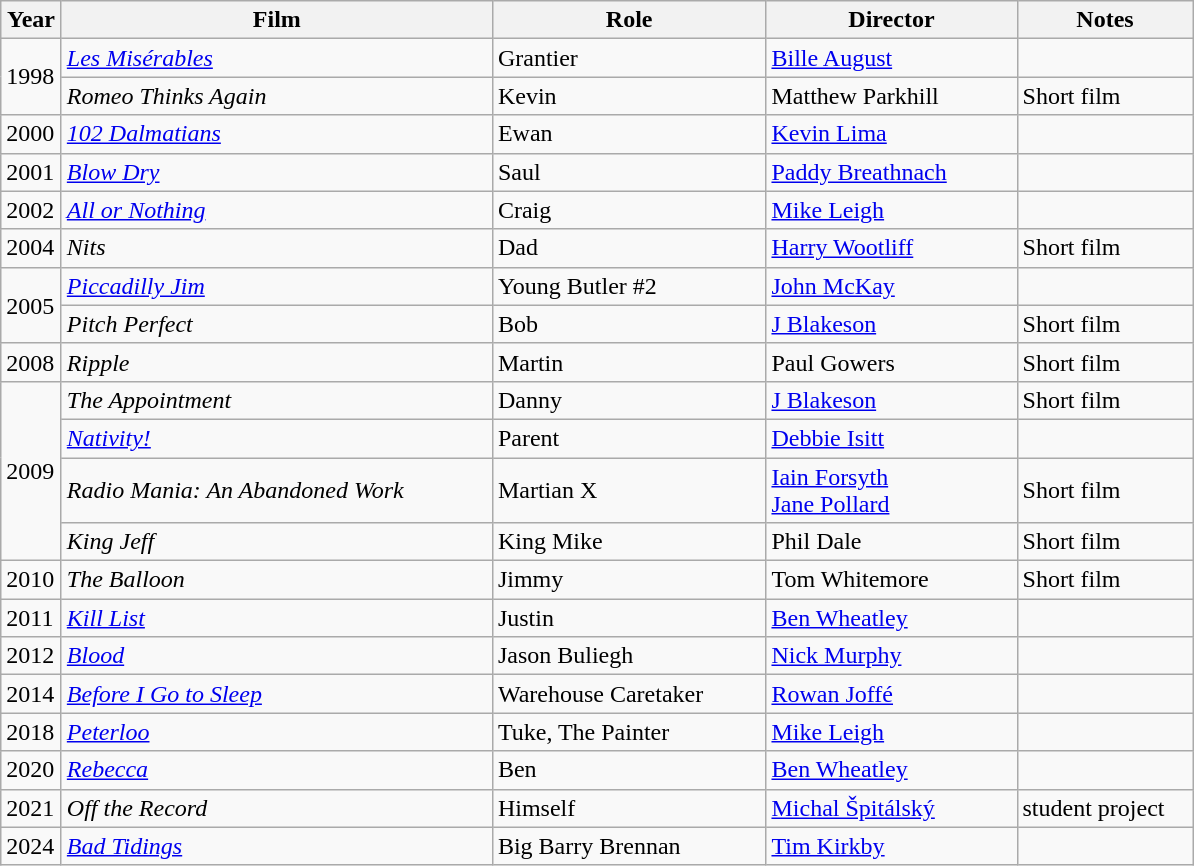<table class="wikitable">
<tr>
<th width="33">Year</th>
<th width="280">Film</th>
<th width="175">Role</th>
<th width="160">Director</th>
<th width="110">Notes</th>
</tr>
<tr>
<td rowspan=2>1998</td>
<td><em><a href='#'>Les Misérables</a></em></td>
<td>Grantier</td>
<td><a href='#'>Bille August</a></td>
<td></td>
</tr>
<tr>
<td><em>Romeo Thinks Again</em></td>
<td>Kevin</td>
<td>Matthew Parkhill</td>
<td>Short film</td>
</tr>
<tr>
<td>2000</td>
<td><em><a href='#'>102 Dalmatians</a></em></td>
<td>Ewan</td>
<td><a href='#'>Kevin Lima</a></td>
<td></td>
</tr>
<tr>
<td>2001</td>
<td><em><a href='#'>Blow Dry</a></em></td>
<td>Saul</td>
<td><a href='#'>Paddy Breathnach</a></td>
<td></td>
</tr>
<tr>
<td>2002</td>
<td><em><a href='#'>All or Nothing</a></em></td>
<td>Craig</td>
<td><a href='#'>Mike Leigh</a></td>
<td></td>
</tr>
<tr>
<td>2004</td>
<td><em>Nits</em></td>
<td>Dad</td>
<td><a href='#'>Harry Wootliff</a></td>
<td>Short film</td>
</tr>
<tr>
<td rowspan=2>2005</td>
<td><em><a href='#'>Piccadilly Jim</a></em></td>
<td>Young Butler #2</td>
<td><a href='#'>John McKay</a></td>
<td></td>
</tr>
<tr>
<td><em>Pitch Perfect</em></td>
<td>Bob</td>
<td><a href='#'>J Blakeson</a></td>
<td>Short film</td>
</tr>
<tr>
<td>2008</td>
<td><em>Ripple</em></td>
<td>Martin</td>
<td>Paul Gowers</td>
<td>Short film</td>
</tr>
<tr>
<td rowspan=4>2009</td>
<td><em>The Appointment</em></td>
<td>Danny</td>
<td><a href='#'>J Blakeson</a></td>
<td>Short film</td>
</tr>
<tr>
<td><em><a href='#'>Nativity!</a></em></td>
<td>Parent</td>
<td><a href='#'>Debbie Isitt</a></td>
<td></td>
</tr>
<tr>
<td><em>Radio Mania: An Abandoned Work</em></td>
<td>Martian X</td>
<td><a href='#'>Iain Forsyth</a><br><a href='#'>Jane Pollard</a></td>
<td>Short film</td>
</tr>
<tr>
<td><em>King Jeff</em></td>
<td>King Mike</td>
<td>Phil Dale</td>
<td>Short film</td>
</tr>
<tr>
<td>2010</td>
<td><em>The Balloon</em></td>
<td>Jimmy</td>
<td>Tom Whitemore</td>
<td>Short film</td>
</tr>
<tr>
<td>2011</td>
<td><em><a href='#'>Kill List</a></em></td>
<td>Justin</td>
<td><a href='#'>Ben Wheatley</a></td>
<td></td>
</tr>
<tr>
<td>2012</td>
<td><em><a href='#'>Blood</a></em></td>
<td>Jason Buliegh</td>
<td><a href='#'>Nick Murphy</a></td>
<td></td>
</tr>
<tr>
<td>2014</td>
<td><em><a href='#'>Before I Go to Sleep</a></em></td>
<td>Warehouse Caretaker</td>
<td><a href='#'>Rowan Joffé</a></td>
<td></td>
</tr>
<tr>
<td>2018</td>
<td><em><a href='#'>Peterloo</a></em></td>
<td>Tuke, The Painter</td>
<td><a href='#'>Mike Leigh</a></td>
<td></td>
</tr>
<tr>
<td>2020</td>
<td><em><a href='#'>Rebecca</a></em></td>
<td>Ben</td>
<td><a href='#'>Ben Wheatley</a></td>
<td></td>
</tr>
<tr>
<td>2021</td>
<td><em>Off the Record</em></td>
<td>Himself</td>
<td><a href='#'>Michal Špitálský</a></td>
<td>student project</td>
</tr>
<tr>
<td>2024</td>
<td><em><a href='#'>Bad Tidings</a></em></td>
<td>Big Barry Brennan</td>
<td><a href='#'>Tim Kirkby</a></td>
<td></td>
</tr>
</table>
